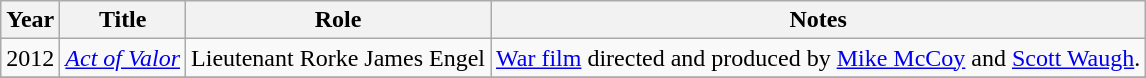<table class="wikitable sortable">
<tr>
<th>Year</th>
<th>Title</th>
<th>Role</th>
<th class="unsortable">Notes</th>
</tr>
<tr>
<td>2012</td>
<td><em><a href='#'>Act of Valor</a></em></td>
<td>Lieutenant Rorke James Engel</td>
<td><a href='#'>War film</a> directed and produced by <a href='#'>Mike McCoy</a> and <a href='#'>Scott Waugh</a>.</td>
</tr>
<tr>
</tr>
</table>
